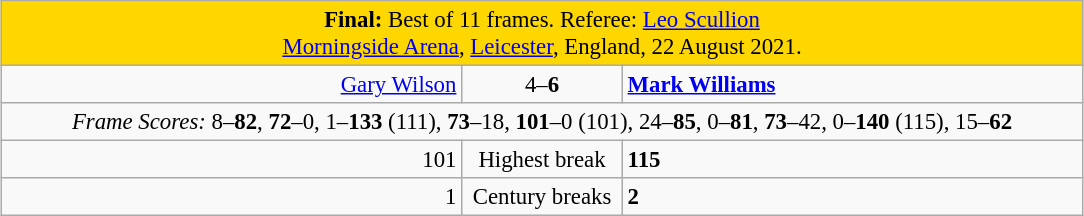<table class="wikitable" style="font-size: 95%; margin: 1em auto 1em auto;">
<tr>
<td colspan="3"  style="text-align:center; background:gold;"><strong>Final:</strong> Best of 11 frames. Referee: <a href='#'>Leo Scullion</a><br> <a href='#'>Morningside Arena</a>, <a href='#'>Leicester</a>, England, 22 August 2021.</td>
</tr>
<tr>
<td style="width:300px; text-align:right;"><a href='#'>Gary Wilson</a><br></td>
<td style="width:100px; text-align:center;">4–<strong>6</strong></td>
<td style="width:300px;"><strong><a href='#'>Mark Williams</a></strong><br></td>
</tr>
<tr>
<td colspan="3"  style="text-align:center; font-size:100%;"><em>Frame Scores:</em> 8–<strong>82</strong>, <strong>72</strong>–0, 1–<strong>133</strong> (111), <strong>73</strong>–18,   <strong>101</strong>–0 (101), 24–<strong>85</strong>, 0–<strong>81</strong>,  <strong>73</strong>–42, 0–<strong>140</strong> (115), 15–<strong>62</strong></td>
</tr>
<tr>
<td style="text-align:right;">101</td>
<td style="text-align:center;">Highest break</td>
<td><strong>115</strong></td>
</tr>
<tr>
<td style="text-align:right;">1</td>
<td style="text-align:center;">Century breaks</td>
<td><strong>2</strong></td>
</tr>
</table>
